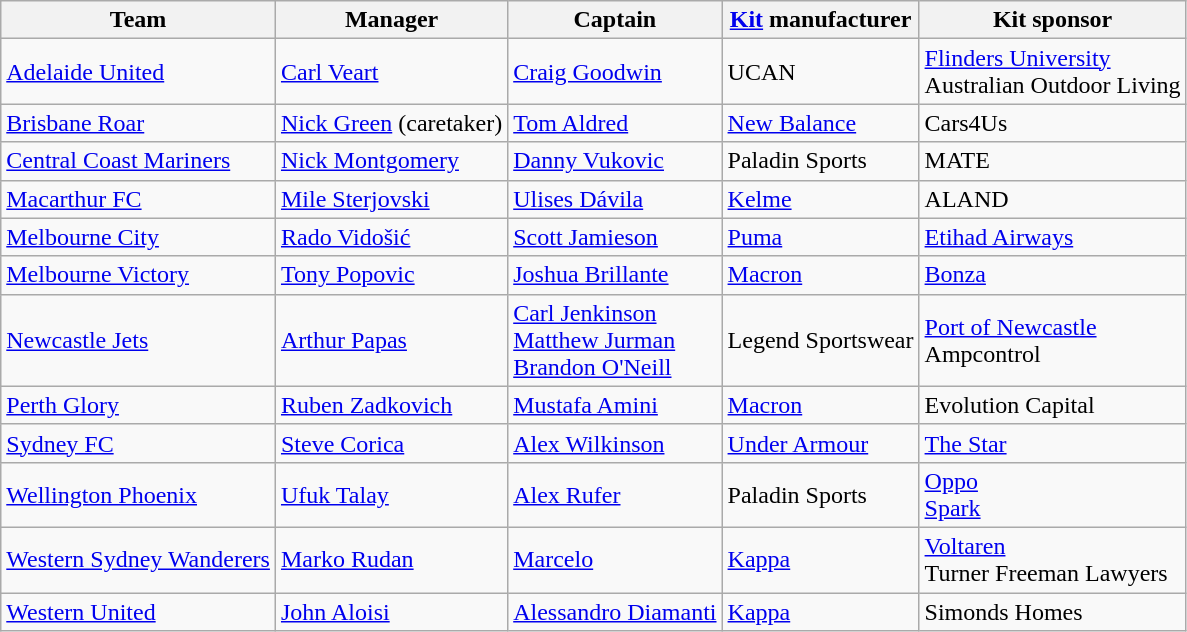<table class="wikitable">
<tr>
<th>Team</th>
<th>Manager</th>
<th>Captain</th>
<th><a href='#'>Kit</a> manufacturer</th>
<th>Kit sponsor</th>
</tr>
<tr>
<td><a href='#'>Adelaide United</a></td>
<td> <a href='#'>Carl Veart</a></td>
<td> <a href='#'>Craig Goodwin</a></td>
<td>UCAN</td>
<td><a href='#'>Flinders University</a><br>Australian Outdoor Living</td>
</tr>
<tr>
<td><a href='#'>Brisbane Roar</a></td>
<td> <a href='#'>Nick Green</a> (caretaker)</td>
<td> <a href='#'>Tom Aldred</a></td>
<td><a href='#'>New Balance</a></td>
<td>Cars4Us</td>
</tr>
<tr>
<td><a href='#'>Central Coast Mariners</a></td>
<td> <a href='#'>Nick Montgomery</a></td>
<td> <a href='#'>Danny Vukovic</a></td>
<td>Paladin Sports</td>
<td>MATE</td>
</tr>
<tr>
<td><a href='#'>Macarthur FC</a></td>
<td> <a href='#'>Mile Sterjovski</a></td>
<td> <a href='#'>Ulises Dávila</a></td>
<td><a href='#'>Kelme</a></td>
<td>ALAND</td>
</tr>
<tr>
<td><a href='#'>Melbourne City</a></td>
<td> <a href='#'>Rado Vidošić</a></td>
<td> <a href='#'>Scott Jamieson</a></td>
<td><a href='#'>Puma</a></td>
<td><a href='#'>Etihad Airways</a></td>
</tr>
<tr>
<td><a href='#'>Melbourne Victory</a></td>
<td> <a href='#'>Tony Popovic</a></td>
<td> <a href='#'>Joshua Brillante</a></td>
<td><a href='#'>Macron</a></td>
<td><a href='#'>Bonza</a></td>
</tr>
<tr>
<td><a href='#'>Newcastle Jets</a></td>
<td> <a href='#'>Arthur Papas</a></td>
<td> <a href='#'>Carl Jenkinson</a><br> <a href='#'>Matthew Jurman</a><br> <a href='#'>Brandon O'Neill</a></td>
<td>Legend Sportswear</td>
<td><a href='#'>Port of Newcastle</a><br>Ampcontrol</td>
</tr>
<tr>
<td><a href='#'>Perth Glory</a></td>
<td> <a href='#'>Ruben Zadkovich</a></td>
<td> <a href='#'>Mustafa Amini</a></td>
<td><a href='#'>Macron</a></td>
<td>Evolution Capital</td>
</tr>
<tr>
<td><a href='#'>Sydney FC</a></td>
<td> <a href='#'>Steve Corica</a></td>
<td> <a href='#'>Alex Wilkinson</a></td>
<td><a href='#'>Under Armour</a></td>
<td><a href='#'>The Star</a></td>
</tr>
<tr>
<td><a href='#'>Wellington Phoenix</a></td>
<td> <a href='#'>Ufuk Talay</a></td>
<td> <a href='#'>Alex Rufer</a></td>
<td>Paladin Sports</td>
<td><a href='#'>Oppo</a> <br><a href='#'>Spark</a></td>
</tr>
<tr>
<td><a href='#'>Western Sydney Wanderers</a></td>
<td> <a href='#'>Marko Rudan</a></td>
<td> <a href='#'>Marcelo</a></td>
<td><a href='#'>Kappa</a></td>
<td><a href='#'>Voltaren</a><br>Turner Freeman Lawyers</td>
</tr>
<tr>
<td><a href='#'>Western United</a></td>
<td> <a href='#'>John Aloisi</a></td>
<td> <a href='#'>Alessandro Diamanti</a></td>
<td><a href='#'>Kappa</a></td>
<td>Simonds Homes</td>
</tr>
</table>
